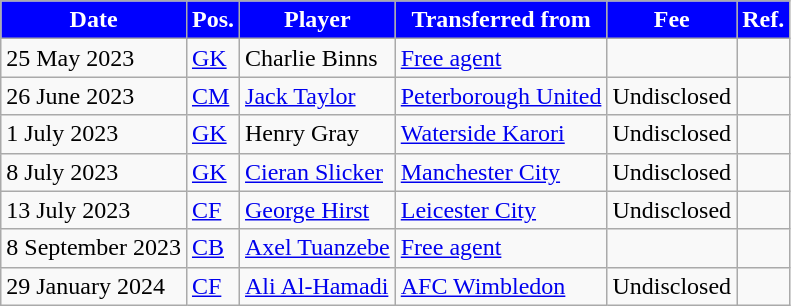<table class="wikitable plainrowheaders sortable">
<tr>
<th style="background:blue; color:white">Date</th>
<th style="background:blue; color:white">Pos.</th>
<th style="background:blue; color:white">Player</th>
<th style="background:blue; color:white">Transferred from</th>
<th style="background:blue; color:white">Fee</th>
<th style="background:blue; color:white">Ref.</th>
</tr>
<tr>
<td>25 May 2023</td>
<td><a href='#'>GK</a></td>
<td> Charlie Binns</td>
<td><a href='#'>Free agent</a></td>
<td></td>
<td></td>
</tr>
<tr>
<td>26 June 2023</td>
<td><a href='#'>CM</a></td>
<td> <a href='#'>Jack Taylor</a></td>
<td> <a href='#'>Peterborough United</a></td>
<td>Undisclosed</td>
<td></td>
</tr>
<tr>
<td>1 July 2023</td>
<td><a href='#'>GK</a></td>
<td> Henry Gray</td>
<td> <a href='#'>Waterside Karori</a></td>
<td>Undisclosed</td>
<td></td>
</tr>
<tr>
<td>8 July 2023</td>
<td><a href='#'>GK</a></td>
<td> <a href='#'>Cieran Slicker</a></td>
<td> <a href='#'>Manchester City</a></td>
<td>Undisclosed</td>
<td></td>
</tr>
<tr>
<td>13 July 2023</td>
<td><a href='#'>CF</a></td>
<td> <a href='#'>George Hirst</a></td>
<td> <a href='#'>Leicester City</a></td>
<td>Undisclosed</td>
<td></td>
</tr>
<tr>
<td>8 September 2023</td>
<td><a href='#'>CB</a></td>
<td> <a href='#'>Axel Tuanzebe</a></td>
<td><a href='#'>Free agent</a></td>
<td></td>
<td></td>
</tr>
<tr>
<td>29 January 2024</td>
<td><a href='#'>CF</a></td>
<td> <a href='#'>Ali Al-Hamadi</a></td>
<td> <a href='#'>AFC Wimbledon</a></td>
<td>Undisclosed</td>
<td></td>
</tr>
</table>
